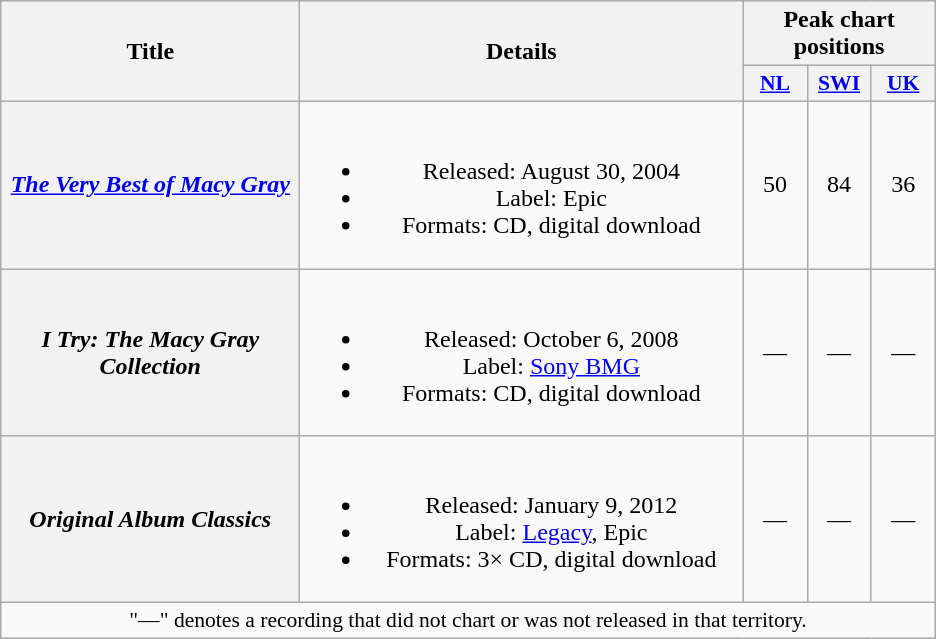<table class="wikitable plainrowheaders" style="text-align:center;">
<tr>
<th scope="col" rowspan="2" style="width:12em;">Title</th>
<th scope="col" rowspan="2" style="width:18em;">Details</th>
<th scope="col" colspan="3">Peak chart positions</th>
</tr>
<tr>
<th scope="col" style="width:2.5em;font-size:90%;"><a href='#'>NL</a><br></th>
<th scope="col" style="width:2.5em;font-size:90%;"><a href='#'>SWI</a><br></th>
<th scope="col" style="width:2.5em;font-size:90%;"><a href='#'>UK</a><br></th>
</tr>
<tr>
<th scope="row"><em><a href='#'>The Very Best of Macy Gray</a></em></th>
<td><br><ul><li>Released: August 30, 2004</li><li>Label: Epic</li><li>Formats: CD, digital download</li></ul></td>
<td>50</td>
<td>84</td>
<td>36</td>
</tr>
<tr>
<th scope="row"><em>I Try: The Macy Gray Collection</em></th>
<td><br><ul><li>Released: October 6, 2008</li><li>Label: <a href='#'>Sony BMG</a></li><li>Formats: CD, digital download</li></ul></td>
<td>—</td>
<td>—</td>
<td>—</td>
</tr>
<tr>
<th scope="row"><em>Original Album Classics</em></th>
<td><br><ul><li>Released: January 9, 2012</li><li>Label: <a href='#'>Legacy</a>, Epic</li><li>Formats: 3× CD, digital download</li></ul></td>
<td>—</td>
<td>—</td>
<td>—</td>
</tr>
<tr>
<td colspan="5" style="font-size:90%">"—" denotes a recording that did not chart or was not released in that territory.</td>
</tr>
</table>
